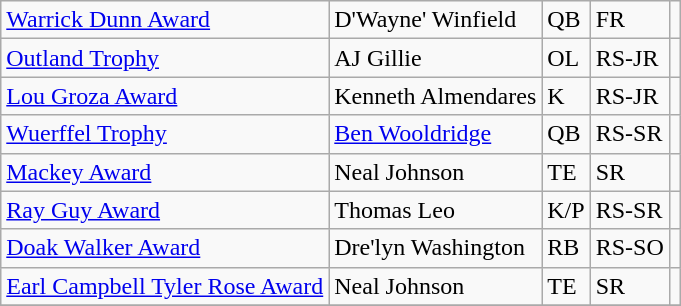<table class="wikitable">
<tr>
<td><a href='#'>Warrick Dunn Award</a></td>
<td>D'Wayne' Winfield</td>
<td>QB</td>
<td>FR</td>
<td></td>
</tr>
<tr>
<td><a href='#'>Outland Trophy</a></td>
<td>AJ Gillie</td>
<td>OL</td>
<td>RS-JR</td>
<td></td>
</tr>
<tr>
<td><a href='#'>Lou Groza Award</a></td>
<td>Kenneth Almendares</td>
<td>K</td>
<td>RS-JR</td>
<td></td>
</tr>
<tr>
<td><a href='#'>Wuerffel Trophy</a></td>
<td><a href='#'>Ben Wooldridge</a></td>
<td>QB</td>
<td>RS-SR</td>
<td></td>
</tr>
<tr>
<td><a href='#'>Mackey Award</a></td>
<td>Neal Johnson</td>
<td>TE</td>
<td>SR</td>
<td></td>
</tr>
<tr>
<td><a href='#'>Ray Guy Award</a></td>
<td>Thomas Leo</td>
<td>K/P</td>
<td>RS-SR</td>
<td></td>
</tr>
<tr>
<td><a href='#'>Doak Walker Award</a></td>
<td>Dre'lyn Washington</td>
<td>RB</td>
<td>RS-SO</td>
<td></td>
</tr>
<tr>
<td><a href='#'>Earl Campbell Tyler Rose Award</a></td>
<td>Neal Johnson</td>
<td>TE</td>
<td>SR</td>
<td></td>
</tr>
<tr>
</tr>
</table>
